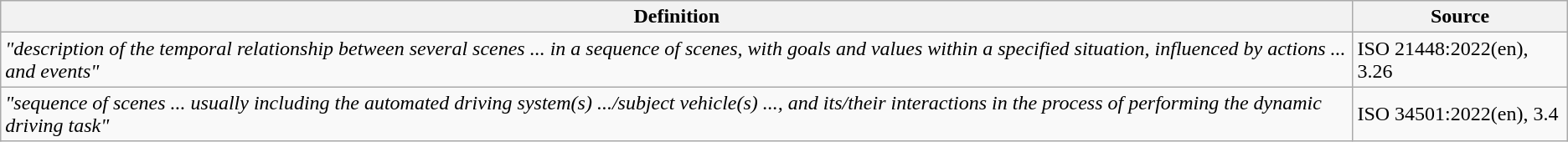<table class="wikitable">
<tr>
<th>Definition</th>
<th>Source</th>
</tr>
<tr>
<td><em>"description of the temporal relationship between several scenes ... in a sequence of scenes, with goals and values within a specified situation, influenced by actions ... and events"</em></td>
<td>ISO 21448:2022(en), 3.26</td>
</tr>
<tr>
<td><em>"sequence of scenes ... usually including the automated driving system(s) .../subject vehicle(s) ..., and its/their interactions in the process of performing the dynamic driving task"</em></td>
<td>ISO 34501:2022(en), 3.4</td>
</tr>
</table>
